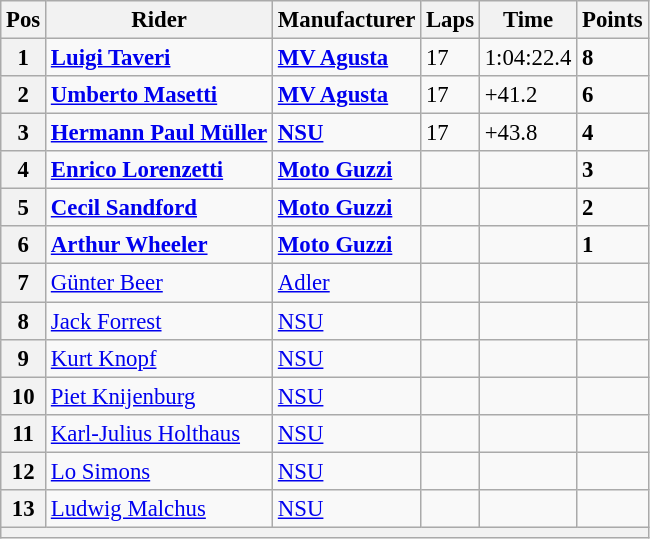<table class="wikitable" style="font-size: 95%;">
<tr>
<th>Pos</th>
<th>Rider</th>
<th>Manufacturer</th>
<th>Laps</th>
<th>Time</th>
<th>Points</th>
</tr>
<tr>
<th>1</th>
<td> <strong><a href='#'>Luigi Taveri</a></strong></td>
<td><strong><a href='#'>MV Agusta</a></strong></td>
<td>17</td>
<td>1:04:22.4</td>
<td><strong>8</strong></td>
</tr>
<tr>
<th>2</th>
<td> <strong><a href='#'>Umberto Masetti</a></strong></td>
<td><strong><a href='#'>MV Agusta</a></strong></td>
<td>17</td>
<td>+41.2</td>
<td><strong>6</strong></td>
</tr>
<tr>
<th>3</th>
<td> <strong><a href='#'>Hermann Paul Müller</a></strong></td>
<td><strong><a href='#'>NSU</a></strong></td>
<td>17</td>
<td>+43.8</td>
<td><strong>4</strong></td>
</tr>
<tr>
<th>4</th>
<td> <strong><a href='#'>Enrico Lorenzetti</a></strong></td>
<td><strong><a href='#'>Moto Guzzi</a></strong></td>
<td></td>
<td></td>
<td><strong>3</strong></td>
</tr>
<tr>
<th>5</th>
<td> <strong><a href='#'>Cecil Sandford</a></strong></td>
<td><strong><a href='#'>Moto Guzzi</a></strong></td>
<td></td>
<td></td>
<td><strong>2</strong></td>
</tr>
<tr>
<th>6</th>
<td> <strong><a href='#'>Arthur Wheeler</a></strong></td>
<td><strong><a href='#'>Moto Guzzi</a></strong></td>
<td></td>
<td></td>
<td><strong>1</strong></td>
</tr>
<tr>
<th>7</th>
<td> <a href='#'>Günter Beer</a></td>
<td><a href='#'>Adler</a></td>
<td></td>
<td></td>
<td></td>
</tr>
<tr>
<th>8</th>
<td> <a href='#'>Jack Forrest</a></td>
<td><a href='#'>NSU</a></td>
<td></td>
<td></td>
<td></td>
</tr>
<tr>
<th>9</th>
<td> <a href='#'>Kurt Knopf</a></td>
<td><a href='#'>NSU</a></td>
<td></td>
<td></td>
<td></td>
</tr>
<tr>
<th>10</th>
<td> <a href='#'>Piet Knijenburg</a></td>
<td><a href='#'>NSU</a></td>
<td></td>
<td></td>
<td></td>
</tr>
<tr>
<th>11</th>
<td> <a href='#'>Karl-Julius Holthaus</a></td>
<td><a href='#'>NSU</a></td>
<td></td>
<td></td>
<td></td>
</tr>
<tr>
<th>12</th>
<td> <a href='#'>Lo Simons</a></td>
<td><a href='#'>NSU</a></td>
<td></td>
<td></td>
<td></td>
</tr>
<tr>
<th>13</th>
<td> <a href='#'>Ludwig Malchus</a></td>
<td><a href='#'>NSU</a></td>
<td></td>
<td></td>
<td></td>
</tr>
<tr>
<th colspan=6></th>
</tr>
</table>
